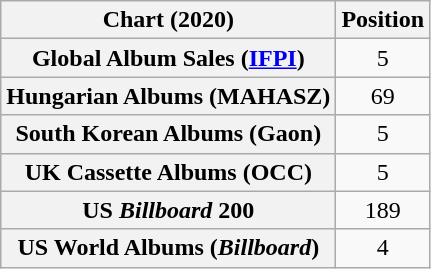<table class="wikitable sortable plainrowheaders" style="text-align:center">
<tr>
<th scope="col">Chart (2020)</th>
<th scope="col">Position</th>
</tr>
<tr>
<th scope="row">Global Album Sales (<a href='#'>IFPI</a>)</th>
<td>5</td>
</tr>
<tr>
<th scope="row">Hungarian Albums (MAHASZ)</th>
<td>69</td>
</tr>
<tr>
<th scope="row">South Korean Albums (Gaon)</th>
<td>5</td>
</tr>
<tr>
<th scope="row">UK Cassette Albums (OCC)</th>
<td>5</td>
</tr>
<tr>
<th scope="row">US <em>Billboard</em> 200</th>
<td>189</td>
</tr>
<tr>
<th scope="row">US World Albums (<em>Billboard</em>)</th>
<td>4</td>
</tr>
</table>
